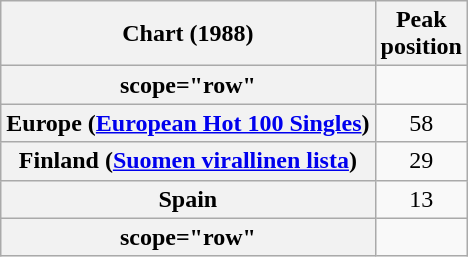<table class="wikitable sortable plainrowheaders">
<tr>
<th>Chart (1988)</th>
<th>Peak<br>position</th>
</tr>
<tr>
<th>scope="row"</th>
</tr>
<tr>
<th scope="row">Europe (<a href='#'>European Hot 100 Singles</a>)</th>
<td style="text-align:center;">58</td>
</tr>
<tr>
<th scope="row">Finland (<a href='#'>Suomen virallinen lista</a>)</th>
<td align="center">29</td>
</tr>
<tr>
<th scope="row">Spain</th>
<td align="center">13</td>
</tr>
<tr>
<th>scope="row"</th>
</tr>
</table>
